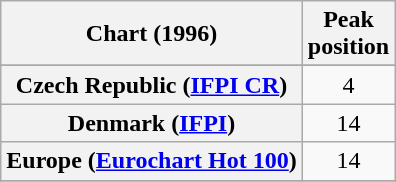<table class="wikitable sortable plainrowheaders" style="text-align:center">
<tr>
<th>Chart (1996)</th>
<th>Peak<br>position</th>
</tr>
<tr>
</tr>
<tr>
</tr>
<tr>
<th scope="row">Czech Republic (<a href='#'>IFPI CR</a>)</th>
<td>4</td>
</tr>
<tr>
<th scope="row">Denmark (<a href='#'>IFPI</a>)</th>
<td>14</td>
</tr>
<tr>
<th scope="row">Europe (<a href='#'>Eurochart Hot 100</a>)</th>
<td>14</td>
</tr>
<tr>
</tr>
<tr>
</tr>
<tr>
</tr>
<tr>
</tr>
<tr>
</tr>
<tr>
</tr>
</table>
